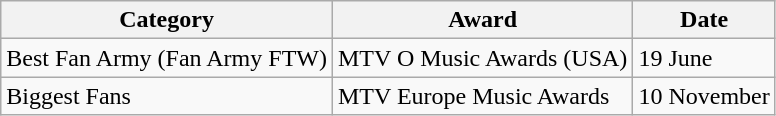<table class="wikitable">
<tr>
<th>Category</th>
<th>Award</th>
<th>Date</th>
</tr>
<tr>
<td>Best Fan Army (Fan Army FTW)</td>
<td>MTV O Music Awards (USA)</td>
<td>19 June</td>
</tr>
<tr>
<td>Biggest Fans</td>
<td>MTV Europe Music Awards</td>
<td>10 November</td>
</tr>
</table>
